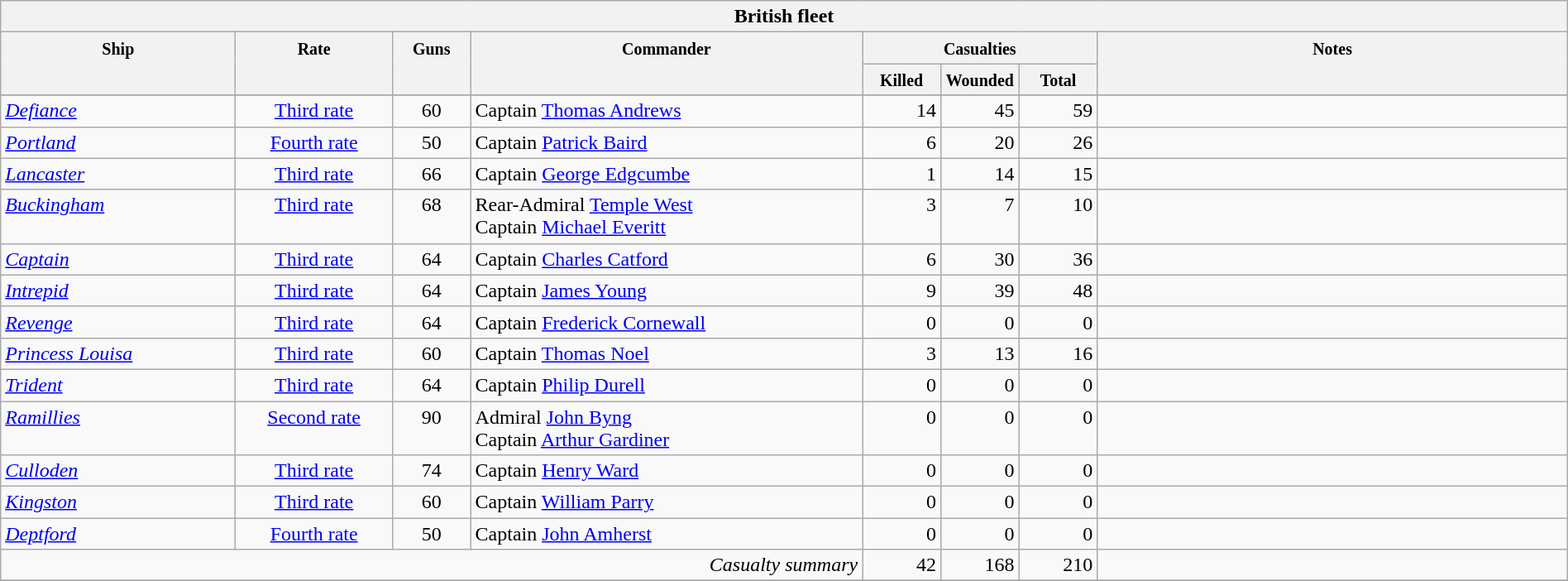<table class="wikitable" width=100%>
<tr valign="top">
<th colspan="8" bgcolor="white">British fleet</th>
</tr>
<tr valign="top">
<th width=15%; align= center rowspan=2><small> Ship </small></th>
<th width=10%; align= center rowspan=2><small> Rate </small></th>
<th width=5%; align= center rowspan=2><small> Guns </small></th>
<th width=25%; align= center rowspan=2><small> Commander </small></th>
<th width=15%; align= center colspan=3><small>Casualties</small></th>
<th width=30%; align= center rowspan=2><small>Notes</small></th>
</tr>
<tr valign="top">
<th width=5%; align= center><small> Killed </small></th>
<th width=5%; align= center><small> Wounded </small></th>
<th width=5%; align= center><small> Total</small></th>
</tr>
<tr>
</tr>
<tr valign="top">
<td align= left><a href='#'><em>Defiance</em></a></td>
<td align= center><a href='#'>Third rate</a></td>
<td align= center>60</td>
<td align= left>Captain <a href='#'>Thomas Andrews</a></td>
<td align= right>14</td>
<td align= right>45</td>
<td align= right>59</td>
<td align= left></td>
</tr>
<tr valign="top">
<td align= left><a href='#'><em>Portland</em></a></td>
<td align= center><a href='#'>Fourth rate</a></td>
<td align= center>50</td>
<td align= left>Captain <a href='#'>Patrick Baird</a></td>
<td align= right>6</td>
<td align= right>20</td>
<td align= right>26</td>
<td align= left></td>
</tr>
<tr valign="top">
<td align= left><a href='#'><em>Lancaster</em></a></td>
<td align= center><a href='#'>Third rate</a></td>
<td align= center>66</td>
<td align= left>Captain <a href='#'>George Edgcumbe</a></td>
<td align= right>1</td>
<td align= right>14</td>
<td align= right>15</td>
<td align= left></td>
</tr>
<tr valign="top">
<td align= left><a href='#'><em>Buckingham</em></a></td>
<td align= center><a href='#'>Third rate</a></td>
<td align= center>68</td>
<td align= left>Rear-Admiral <a href='#'>Temple West</a><br>Captain <a href='#'>Michael Everitt</a></td>
<td align= right>3</td>
<td align= right>7</td>
<td align= right>10</td>
<td align= left></td>
</tr>
<tr valign="top">
<td align= left><a href='#'><em>Captain</em></a></td>
<td align= center><a href='#'>Third rate</a></td>
<td align= center>64</td>
<td align= left>Captain <a href='#'>Charles Catford</a></td>
<td align= right>6</td>
<td align= right>30</td>
<td align= right>36</td>
<td align= left></td>
</tr>
<tr valign="top">
<td align= left><a href='#'><em>Intrepid</em></a></td>
<td align= center><a href='#'>Third rate</a></td>
<td align= center>64</td>
<td align= left>Captain <a href='#'>James Young</a></td>
<td align= right>9</td>
<td align= right>39</td>
<td align= right>48</td>
<td align= left></td>
</tr>
<tr valign="top">
<td align= left><a href='#'><em>Revenge</em></a></td>
<td align= center><a href='#'>Third rate</a></td>
<td align= center>64</td>
<td align= left>Captain <a href='#'>Frederick Cornewall</a></td>
<td align= right>0</td>
<td align= right>0</td>
<td align= right>0</td>
<td align= left></td>
</tr>
<tr valign="top">
<td align= left><a href='#'><em>Princess Louisa</em></a></td>
<td align= center><a href='#'>Third rate</a></td>
<td align= center>60</td>
<td align= left>Captain <a href='#'>Thomas Noel</a></td>
<td align= right>3</td>
<td align= right>13</td>
<td align= right>16</td>
<td align= left></td>
</tr>
<tr valign="top">
<td align= left><a href='#'><em>Trident</em></a></td>
<td align= center><a href='#'>Third rate</a></td>
<td align= center>64</td>
<td align= left>Captain <a href='#'>Philip Durell</a></td>
<td align= right>0</td>
<td align= right>0</td>
<td align= right>0</td>
<td align= left></td>
</tr>
<tr valign="top">
<td align= left><a href='#'><em>Ramillies</em></a></td>
<td align= center><a href='#'>Second rate</a></td>
<td align= center>90</td>
<td align= left>Admiral <a href='#'>John Byng</a><br>Captain <a href='#'>Arthur Gardiner</a></td>
<td align= right>0</td>
<td align= right>0</td>
<td align= right>0</td>
<td align= left></td>
</tr>
<tr valign="top">
<td align= left><a href='#'><em>Culloden</em></a></td>
<td align= center><a href='#'>Third rate</a></td>
<td align= center>74</td>
<td align= left>Captain <a href='#'>Henry Ward</a></td>
<td align= right>0</td>
<td align= right>0</td>
<td align= right>0</td>
<td align= left></td>
</tr>
<tr valign="top">
<td align= left><a href='#'><em>Kingston</em></a></td>
<td align= center><a href='#'>Third rate</a></td>
<td align= center>60</td>
<td align= left>Captain <a href='#'>William Parry</a></td>
<td align= right>0</td>
<td align= right>0</td>
<td align= right>0</td>
<td align= left></td>
</tr>
<tr valign="top">
<td align= left><a href='#'><em>Deptford</em></a></td>
<td align= center><a href='#'>Fourth rate</a></td>
<td align= center>50</td>
<td align= left>Captain <a href='#'>John Amherst</a></td>
<td align= right>0</td>
<td align= right>0</td>
<td align= right>0</td>
<td align= left></td>
</tr>
<tr>
<td align=right colspan=4><em>Casualty summary</em></td>
<td align= right>42</td>
<td align= right>168</td>
<td align= right>210</td>
<td align= right></td>
</tr>
<tr>
</tr>
</table>
